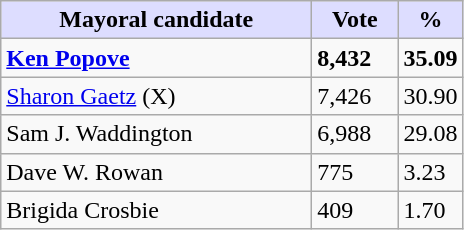<table class="wikitable">
<tr>
<th style="background:#ddf;" width="200px">Mayoral candidate</th>
<th style="background:#ddf;" width="50px">Vote</th>
<th style="background:#ddf;" width="30px">%</th>
</tr>
<tr>
<td><strong><a href='#'>Ken Popove</a></strong></td>
<td><strong>8,432</strong></td>
<td><strong>35.09</strong></td>
</tr>
<tr>
<td><a href='#'>Sharon Gaetz</a> (X)</td>
<td>7,426</td>
<td>30.90</td>
</tr>
<tr>
<td>Sam J. Waddington</td>
<td>6,988</td>
<td>29.08</td>
</tr>
<tr>
<td>Dave W. Rowan</td>
<td>775</td>
<td>3.23</td>
</tr>
<tr>
<td>Brigida Crosbie</td>
<td>409</td>
<td>1.70</td>
</tr>
</table>
